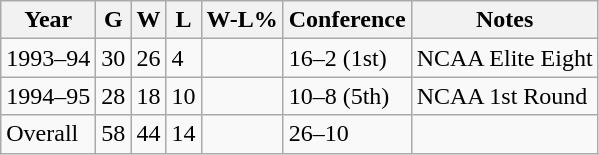<table class="wikitable">
<tr>
<th>Year</th>
<th>G</th>
<th>W</th>
<th>L</th>
<th>W-L%</th>
<th>Conference</th>
<th>Notes</th>
</tr>
<tr>
<td>1993–94</td>
<td>30</td>
<td>26</td>
<td>4</td>
<td></td>
<td>16–2 (1st)</td>
<td>NCAA Elite Eight</td>
</tr>
<tr>
<td>1994–95</td>
<td>28</td>
<td>18</td>
<td>10</td>
<td></td>
<td>10–8 (5th)</td>
<td>NCAA 1st Round</td>
</tr>
<tr>
<td>Overall</td>
<td>58</td>
<td>44</td>
<td>14</td>
<td></td>
<td>26–10</td>
<td></td>
</tr>
</table>
